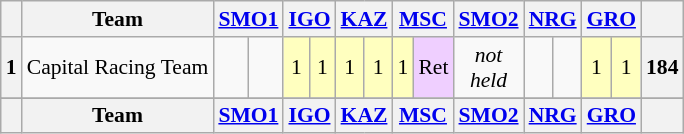<table align=left| class="wikitable" style="font-size: 90%; text-align: center">
<tr valign="top">
<th valign="middle"></th>
<th valign="middle">Team</th>
<th colspan=2><a href='#'>SMO1</a></th>
<th colspan=2><a href='#'>IGO</a></th>
<th colspan=2><a href='#'>KAZ</a></th>
<th colspan=2><a href='#'>MSC</a></th>
<th colspan=2><a href='#'>SMO2</a></th>
<th colspan=2><a href='#'>NRG</a></th>
<th colspan=2><a href='#'>GRO</a></th>
<th valign="middle"></th>
</tr>
<tr>
<th>1</th>
<td align="left">Capital Racing Team</td>
<td></td>
<td></td>
<td style="background:#ffffbf;">1</td>
<td style="background:#ffffbf;">1</td>
<td style="background:#ffffbf;">1</td>
<td style="background:#ffffbf;">1</td>
<td style="background:#ffffbf;">1</td>
<td style="background:#efcfff;">Ret</td>
<td rowspan="1" colspan="2"><em>not<br>held</em></td>
<td></td>
<td></td>
<td style="background:#ffffbf;">1</td>
<td style="background:#ffffbf;">1</td>
<th>184</th>
</tr>
<tr>
</tr>
<tr valign="top">
<th valign="middle"></th>
<th valign="middle">Team</th>
<th colspan=2><a href='#'>SMO1</a></th>
<th colspan=2><a href='#'>IGO</a></th>
<th colspan=2><a href='#'>KAZ</a></th>
<th colspan=2><a href='#'>MSC</a></th>
<th colspan=2><a href='#'>SMO2</a></th>
<th colspan=2><a href='#'>NRG</a></th>
<th colspan=2><a href='#'>GRO</a></th>
<th valign="middle"></th>
</tr>
</table>
